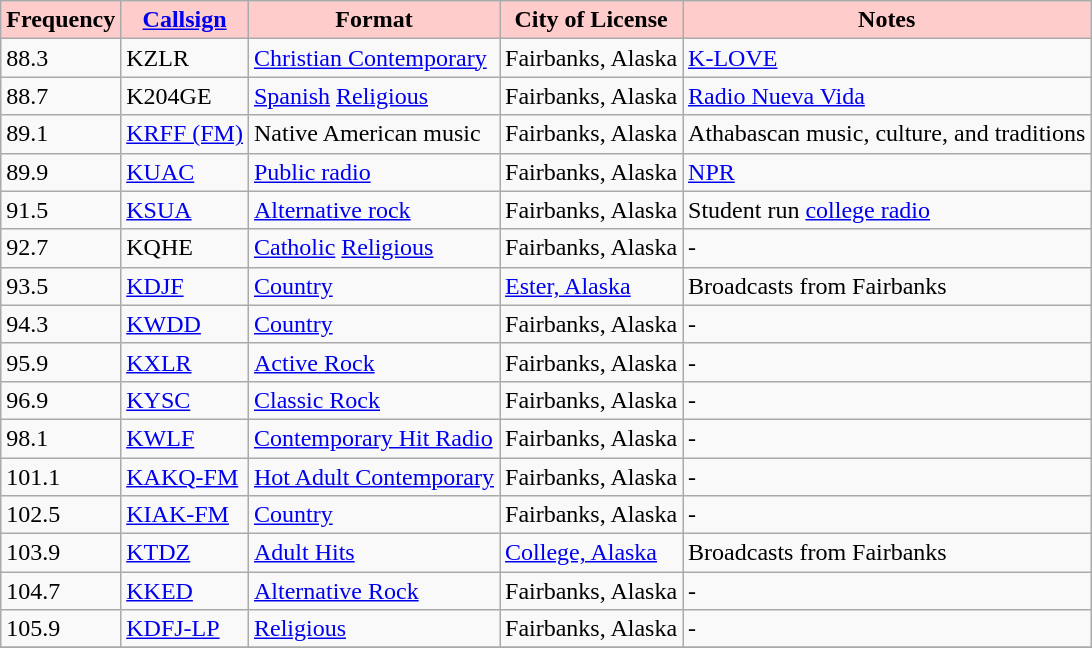<table class="wikitable" border="1">
<tr>
<th style="background:#ffcccc;"><strong>Frequency</strong></th>
<th style="background:#ffcccc;"><strong><a href='#'>Callsign</a></strong></th>
<th style="background:#ffcccc;"><strong>Format</strong></th>
<th style="background:#ffcccc;"><strong>City of License</strong></th>
<th style="background:#ffcccc;"><strong>Notes</strong></th>
</tr>
<tr>
<td>88.3</td>
<td>KZLR</td>
<td><a href='#'>Christian Contemporary</a></td>
<td>Fairbanks, Alaska</td>
<td><a href='#'>K-LOVE</a></td>
</tr>
<tr>
<td>88.7</td>
<td>K204GE</td>
<td><a href='#'>Spanish</a> <a href='#'>Religious</a></td>
<td>Fairbanks, Alaska</td>
<td><a href='#'>Radio Nueva Vida</a></td>
</tr>
<tr>
<td>89.1</td>
<td><a href='#'>KRFF (FM)</a></td>
<td>Native American music</td>
<td>Fairbanks, Alaska</td>
<td>Athabascan music, culture, and traditions</td>
</tr>
<tr>
<td>89.9</td>
<td><a href='#'>KUAC</a></td>
<td><a href='#'>Public radio</a></td>
<td>Fairbanks, Alaska</td>
<td><a href='#'>NPR</a></td>
</tr>
<tr>
<td>91.5</td>
<td><a href='#'>KSUA</a></td>
<td><a href='#'>Alternative rock</a></td>
<td>Fairbanks, Alaska</td>
<td>Student run <a href='#'>college radio</a></td>
</tr>
<tr>
<td>92.7</td>
<td>KQHE</td>
<td><a href='#'>Catholic</a> <a href='#'>Religious</a></td>
<td>Fairbanks, Alaska</td>
<td>-</td>
</tr>
<tr>
<td>93.5</td>
<td><a href='#'>KDJF</a></td>
<td><a href='#'>Country</a></td>
<td><a href='#'>Ester, Alaska</a></td>
<td>Broadcasts from Fairbanks</td>
</tr>
<tr>
<td>94.3</td>
<td><a href='#'>KWDD</a></td>
<td><a href='#'>Country</a></td>
<td>Fairbanks, Alaska</td>
<td>-</td>
</tr>
<tr>
<td>95.9</td>
<td><a href='#'>KXLR</a></td>
<td><a href='#'>Active Rock</a></td>
<td>Fairbanks, Alaska</td>
<td>-</td>
</tr>
<tr>
<td>96.9</td>
<td><a href='#'>KYSC</a></td>
<td><a href='#'>Classic Rock</a></td>
<td>Fairbanks, Alaska</td>
<td>-</td>
</tr>
<tr>
<td>98.1</td>
<td><a href='#'>KWLF</a></td>
<td><a href='#'>Contemporary Hit Radio</a></td>
<td>Fairbanks, Alaska</td>
<td>-</td>
</tr>
<tr>
<td>101.1</td>
<td><a href='#'>KAKQ-FM</a></td>
<td><a href='#'>Hot Adult Contemporary</a></td>
<td>Fairbanks, Alaska</td>
<td>-</td>
</tr>
<tr>
<td>102.5</td>
<td><a href='#'>KIAK-FM</a></td>
<td><a href='#'>Country</a></td>
<td>Fairbanks, Alaska</td>
<td>-</td>
</tr>
<tr>
<td>103.9</td>
<td><a href='#'>KTDZ</a></td>
<td><a href='#'>Adult Hits</a></td>
<td><a href='#'>College, Alaska</a></td>
<td>Broadcasts from Fairbanks</td>
</tr>
<tr>
<td>104.7</td>
<td><a href='#'>KKED</a></td>
<td><a href='#'>Alternative Rock</a></td>
<td>Fairbanks, Alaska</td>
<td>-</td>
</tr>
<tr>
<td>105.9</td>
<td><a href='#'>KDFJ-LP</a></td>
<td><a href='#'>Religious</a></td>
<td>Fairbanks, Alaska</td>
<td>-</td>
</tr>
<tr>
</tr>
</table>
